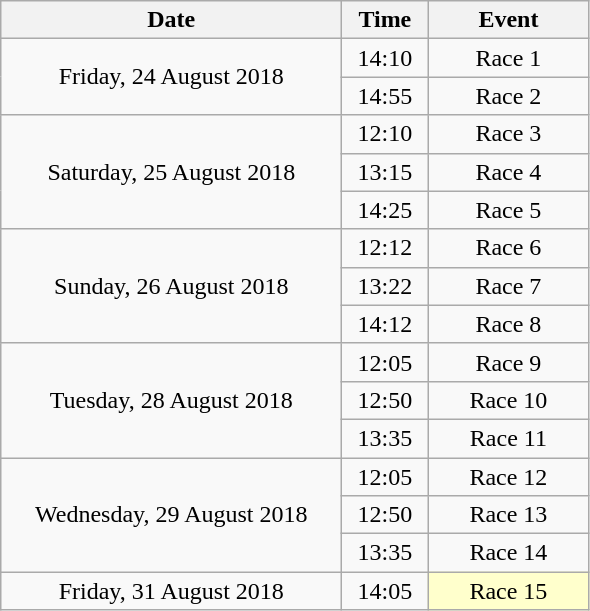<table class = "wikitable" style="text-align:center;">
<tr>
<th width=220>Date</th>
<th width=50>Time</th>
<th width=100>Event</th>
</tr>
<tr>
<td rowspan=2>Friday, 24 August 2018</td>
<td>14:10</td>
<td>Race 1</td>
</tr>
<tr>
<td>14:55</td>
<td>Race 2</td>
</tr>
<tr>
<td rowspan=3>Saturday, 25 August 2018</td>
<td>12:10</td>
<td>Race 3</td>
</tr>
<tr>
<td>13:15</td>
<td>Race 4</td>
</tr>
<tr>
<td>14:25</td>
<td>Race 5</td>
</tr>
<tr>
<td rowspan=3>Sunday, 26 August 2018</td>
<td>12:12</td>
<td>Race 6</td>
</tr>
<tr>
<td>13:22</td>
<td>Race 7</td>
</tr>
<tr>
<td>14:12</td>
<td>Race 8</td>
</tr>
<tr>
<td rowspan=3>Tuesday, 28 August 2018</td>
<td>12:05</td>
<td>Race 9</td>
</tr>
<tr>
<td>12:50</td>
<td>Race 10</td>
</tr>
<tr>
<td>13:35</td>
<td>Race 11</td>
</tr>
<tr>
<td rowspan=3>Wednesday, 29 August 2018</td>
<td>12:05</td>
<td>Race 12</td>
</tr>
<tr>
<td>12:50</td>
<td>Race 13</td>
</tr>
<tr>
<td>13:35</td>
<td>Race 14</td>
</tr>
<tr>
<td>Friday, 31 August 2018</td>
<td>14:05</td>
<td bgcolor=ffffcc>Race 15</td>
</tr>
</table>
